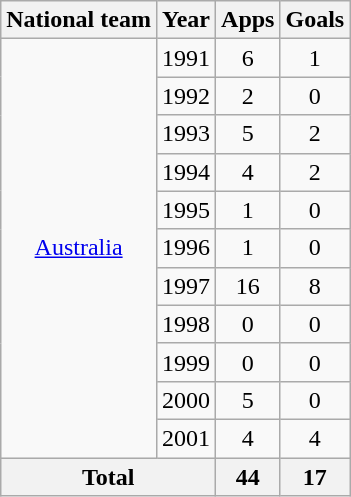<table class="wikitable" style="text-align:center">
<tr>
<th>National team</th>
<th>Year</th>
<th>Apps</th>
<th>Goals</th>
</tr>
<tr>
<td rowspan="11"><a href='#'>Australia</a></td>
<td>1991</td>
<td>6</td>
<td>1</td>
</tr>
<tr>
<td>1992</td>
<td>2</td>
<td>0</td>
</tr>
<tr>
<td>1993</td>
<td>5</td>
<td>2</td>
</tr>
<tr>
<td>1994</td>
<td>4</td>
<td>2</td>
</tr>
<tr>
<td>1995</td>
<td>1</td>
<td>0</td>
</tr>
<tr>
<td>1996</td>
<td>1</td>
<td>0</td>
</tr>
<tr>
<td>1997</td>
<td>16</td>
<td>8</td>
</tr>
<tr>
<td>1998</td>
<td>0</td>
<td>0</td>
</tr>
<tr>
<td>1999</td>
<td>0</td>
<td>0</td>
</tr>
<tr>
<td>2000</td>
<td>5</td>
<td>0</td>
</tr>
<tr>
<td>2001</td>
<td>4</td>
<td>4</td>
</tr>
<tr>
<th colspan="2">Total</th>
<th>44</th>
<th>17</th>
</tr>
</table>
